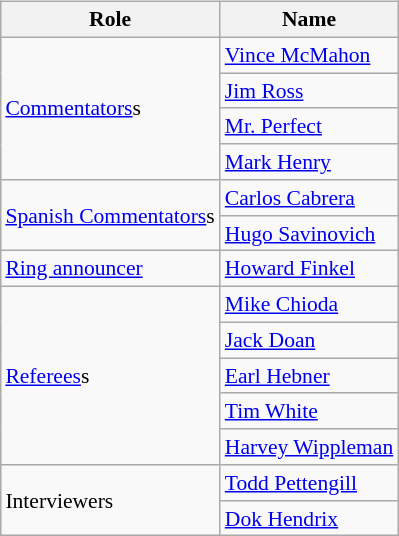<table class=wikitable style="font-size:90%; margin: 0.5em 0 0.5em 1em; float: right; clear: right;">
<tr>
<th>Role</th>
<th>Name</th>
</tr>
<tr>
<td rowspan="4"><a href='#'>Commentators</a>s</td>
<td><a href='#'>Vince McMahon</a></td>
</tr>
<tr>
<td><a href='#'>Jim Ross</a></td>
</tr>
<tr>
<td><a href='#'>Mr. Perfect</a></td>
</tr>
<tr>
<td><a href='#'>Mark Henry</a> </td>
</tr>
<tr>
<td rowspan="2"><a href='#'>Spanish Commentators</a>s</td>
<td><a href='#'>Carlos Cabrera</a></td>
</tr>
<tr>
<td><a href='#'>Hugo Savinovich</a></td>
</tr>
<tr>
<td><a href='#'>Ring announcer</a></td>
<td><a href='#'>Howard Finkel</a></td>
</tr>
<tr>
<td rowspan=5><a href='#'>Referees</a>s</td>
<td><a href='#'>Mike Chioda</a></td>
</tr>
<tr>
<td><a href='#'>Jack Doan</a></td>
</tr>
<tr>
<td><a href='#'>Earl Hebner</a></td>
</tr>
<tr>
<td><a href='#'>Tim White</a></td>
</tr>
<tr>
<td><a href='#'>Harvey Wippleman</a></td>
</tr>
<tr>
<td rowspan=2>Interviewers</td>
<td><a href='#'>Todd Pettengill</a></td>
</tr>
<tr>
<td><a href='#'>Dok Hendrix</a></td>
</tr>
</table>
